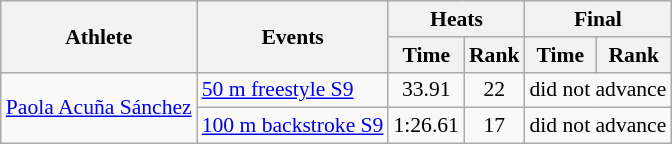<table class=wikitable style="font-size:90%">
<tr>
<th rowspan=2>Athlete</th>
<th rowspan=2>Events</th>
<th colspan="2">Heats</th>
<th colspan="2">Final</th>
</tr>
<tr>
<th>Time</th>
<th>Rank</th>
<th>Time</th>
<th>Rank</th>
</tr>
<tr align=center>
<td align=left rowspan=2><a href='#'>Paola Acuña Sánchez</a></td>
<td align=left><a href='#'>50 m freestyle S9</a></td>
<td>33.91</td>
<td>22</td>
<td colspan=2>did not advance</td>
</tr>
<tr align=center>
<td align=left><a href='#'>100 m backstroke S9</a></td>
<td>1:26.61</td>
<td>17</td>
<td colspan=2>did not advance</td>
</tr>
</table>
